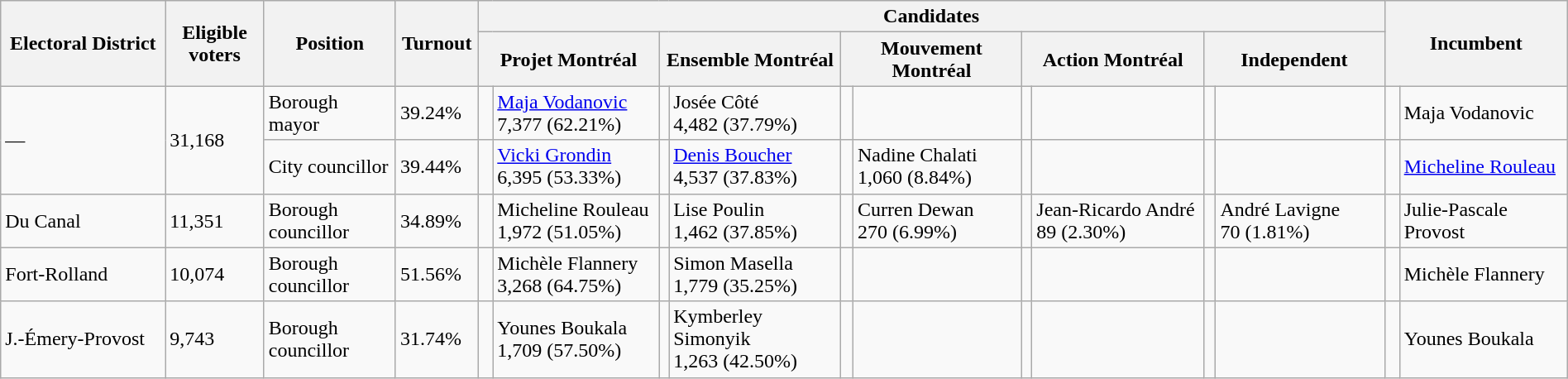<table class="wikitable" width="100%">
<tr>
<th width=10% rowspan=2>Electoral District</th>
<th width=6% rowspan=2>Eligible voters</th>
<th width=8% rowspan=2>Position</th>
<th width=4% rowspan=2>Turnout</th>
<th colspan=10>Candidates</th>
<th width=11% colspan=2 rowspan=2>Incumbent</th>
</tr>
<tr>
<th width=11% colspan=2 ><span>Projet Montréal</span></th>
<th width=11% colspan=2 ><span>Ensemble Montréal</span></th>
<th width=11% colspan=2 ><span>Mouvement Montréal</span></th>
<th width=11% colspan=2 >Action Montréal</th>
<th width=11% colspan=2 >Independent</th>
</tr>
<tr>
<td rowspan=2>—</td>
<td rowspan=2>31,168</td>
<td>Borough mayor</td>
<td>39.24%</td>
<td> </td>
<td><a href='#'>Maja Vodanovic</a> <br> 7,377 (62.21%)</td>
<td></td>
<td>Josée Côté <br> 4,482 (37.79%)</td>
<td></td>
<td></td>
<td></td>
<td></td>
<td></td>
<td></td>
<td> </td>
<td>Maja Vodanovic</td>
</tr>
<tr>
<td>City councillor</td>
<td>39.44%</td>
<td> </td>
<td><a href='#'>Vicki Grondin</a> <br> 6,395 (53.33%)</td>
<td></td>
<td><a href='#'>Denis Boucher</a> <br> 4,537 (37.83%)</td>
<td></td>
<td>Nadine Chalati <br> 1,060 (8.84%)</td>
<td></td>
<td></td>
<td></td>
<td></td>
<td> </td>
<td><a href='#'>Micheline Rouleau</a></td>
</tr>
<tr>
<td>Du Canal</td>
<td>11,351</td>
<td>Borough councillor</td>
<td>34.89%</td>
<td> </td>
<td>Micheline Rouleau <br> 1,972 (51.05%)</td>
<td></td>
<td>Lise Poulin <br> 1,462 (37.85%)</td>
<td></td>
<td>Curren Dewan <br> 270 (6.99%)</td>
<td></td>
<td>Jean-Ricardo André <br> 89 (2.30%)</td>
<td></td>
<td>André Lavigne <br> 70 (1.81%)</td>
<td> </td>
<td>Julie-Pascale Provost</td>
</tr>
<tr>
<td>Fort-Rolland</td>
<td>10,074</td>
<td>Borough councillor</td>
<td>51.56%</td>
<td> </td>
<td>Michèle Flannery <br> 3,268 (64.75%)</td>
<td></td>
<td>Simon Masella <br> 1,779 (35.25%)</td>
<td></td>
<td></td>
<td></td>
<td></td>
<td></td>
<td></td>
<td> </td>
<td>Michèle Flannery</td>
</tr>
<tr>
<td>J.-Émery-Provost</td>
<td>9,743</td>
<td>Borough councillor</td>
<td>31.74%</td>
<td> </td>
<td>Younes Boukala <br> 1,709 (57.50%)</td>
<td></td>
<td>Kymberley Simonyik <br> 1,263 (42.50%)</td>
<td></td>
<td></td>
<td></td>
<td></td>
<td></td>
<td></td>
<td> </td>
<td>Younes Boukala</td>
</tr>
</table>
